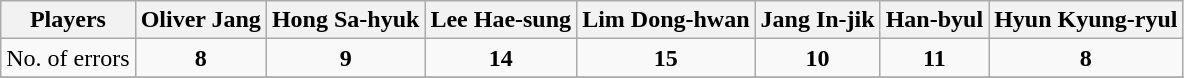<table class="wikitable plainrowheaders" style="text-align:center">
<tr>
<th>Players</th>
<th><span>Oliver Jang</span></th>
<th><span>Hong Sa-hyuk</span></th>
<th><span>Lee Hae-sung</span></th>
<th><span>Lim Dong-hwan</span></th>
<th><span>Jang In-jik</span></th>
<th><span>Han-byul</span></th>
<th><span>Hyun Kyung-ryul</span></th>
</tr>
<tr>
<td>No. of errors</td>
<td><strong>8</strong></td>
<td><strong>9</strong></td>
<td><strong>14</strong></td>
<td><strong>15</strong></td>
<td><strong>10</strong></td>
<td><strong>11</strong></td>
<td><strong>8</strong></td>
</tr>
<tr>
</tr>
</table>
